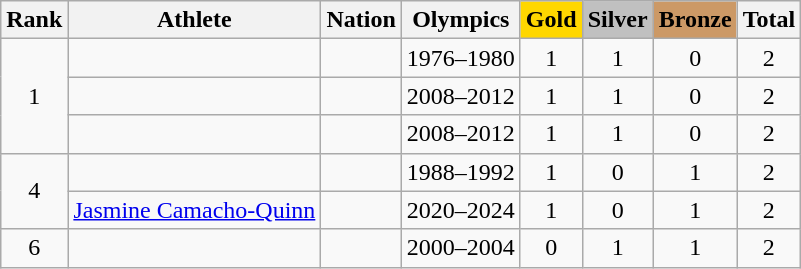<table class="wikitable sortable" style="text-align:center">
<tr>
<th>Rank</th>
<th>Athlete</th>
<th>Nation</th>
<th>Olympics</th>
<th style="background-color:gold">Gold</th>
<th style="background-color:silver">Silver</th>
<th style="background-color:#cc9966">Bronze</th>
<th>Total</th>
</tr>
<tr>
<td rowspan=3>1</td>
<td align=left></td>
<td align=left></td>
<td>1976–1980</td>
<td>1</td>
<td>1</td>
<td>0</td>
<td>2</td>
</tr>
<tr>
<td align=left></td>
<td align=left></td>
<td>2008–2012</td>
<td>1</td>
<td>1</td>
<td>0</td>
<td>2</td>
</tr>
<tr>
<td align=left></td>
<td align=left></td>
<td>2008–2012</td>
<td>1</td>
<td>1</td>
<td>0</td>
<td>2</td>
</tr>
<tr>
<td rowspan="2">4</td>
<td align=left></td>
<td align=left></td>
<td>1988–1992</td>
<td>1</td>
<td>0</td>
<td>1</td>
<td>2</td>
</tr>
<tr>
<td align=left><a href='#'>Jasmine Camacho-Quinn</a></td>
<td align=left></td>
<td>2020–2024</td>
<td>1</td>
<td>0</td>
<td>1</td>
<td>2</td>
</tr>
<tr>
<td>6</td>
<td align="left"></td>
<td align="left"></td>
<td>2000–2004</td>
<td>0</td>
<td>1</td>
<td>1</td>
<td>2</td>
</tr>
</table>
